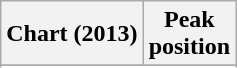<table class="wikitable sortable plainrowheaders" style="text-align:center;">
<tr>
<th scope="col">Chart (2013)</th>
<th scope="col">Peak<br>position</th>
</tr>
<tr>
</tr>
<tr>
</tr>
<tr>
</tr>
<tr>
</tr>
</table>
